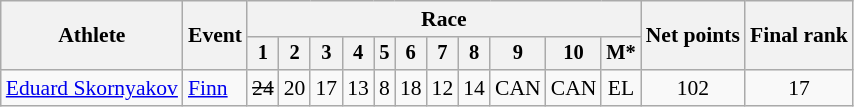<table class="wikitable" style="font-size:90%">
<tr>
<th rowspan="2">Athlete</th>
<th rowspan="2">Event</th>
<th colspan=11>Race</th>
<th rowspan=2>Net points</th>
<th rowspan=2>Final rank</th>
</tr>
<tr style="font-size:95%">
<th>1</th>
<th>2</th>
<th>3</th>
<th>4</th>
<th>5</th>
<th>6</th>
<th>7</th>
<th>8</th>
<th>9</th>
<th>10</th>
<th>M*</th>
</tr>
<tr align=center>
<td align=left><a href='#'>Eduard Skornyakov</a></td>
<td align=left><a href='#'>Finn</a></td>
<td><s>24</s></td>
<td>20</td>
<td>17</td>
<td>13</td>
<td>8</td>
<td>18</td>
<td>12</td>
<td>14</td>
<td>CAN</td>
<td>CAN</td>
<td>EL</td>
<td>102</td>
<td>17</td>
</tr>
</table>
